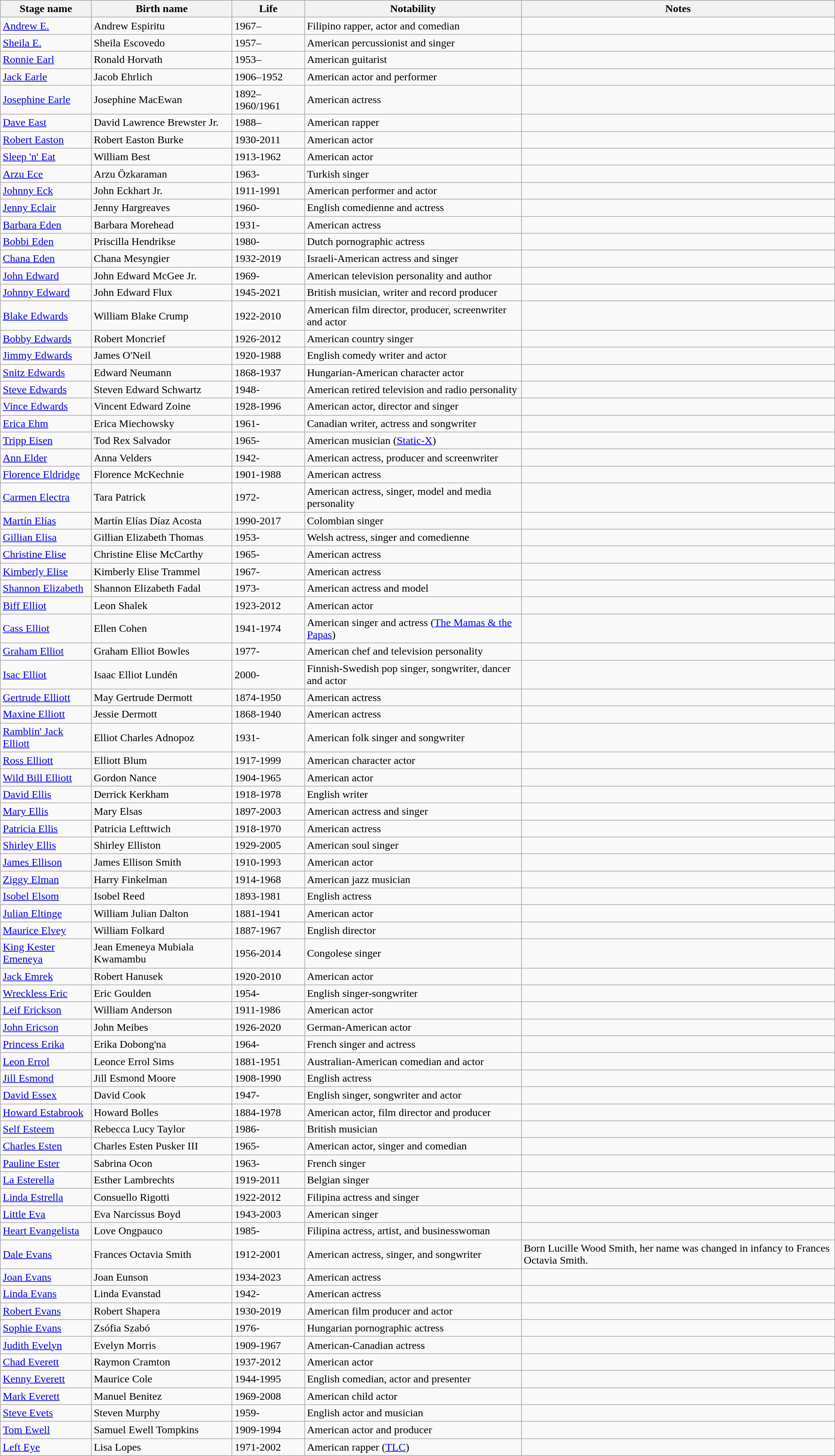<table class="wikitable sortable">
<tr>
<th>Stage name</th>
<th>Birth name</th>
<th>Life</th>
<th>Notability</th>
<th>Notes</th>
</tr>
<tr>
<td><a href='#'>Andrew E.</a></td>
<td>Andrew Espiritu</td>
<td>1967–</td>
<td>Filipino rapper, actor and comedian</td>
<td></td>
</tr>
<tr>
<td><a href='#'>Sheila E.</a></td>
<td>Sheila Escovedo</td>
<td>1957–</td>
<td>American percussionist and singer</td>
<td></td>
</tr>
<tr>
<td><a href='#'>Ronnie Earl</a></td>
<td>Ronald Horvath</td>
<td>1953–</td>
<td>American guitarist</td>
<td></td>
</tr>
<tr>
<td><a href='#'>Jack Earle</a></td>
<td>Jacob Ehrlich</td>
<td>1906–1952</td>
<td>American actor and performer</td>
<td></td>
</tr>
<tr>
<td><a href='#'>Josephine Earle</a></td>
<td>Josephine MacEwan</td>
<td>1892–1960/1961</td>
<td>American actress</td>
<td></td>
</tr>
<tr>
<td><a href='#'>Dave East</a></td>
<td>David Lawrence Brewster Jr.</td>
<td>1988–</td>
<td>American rapper</td>
<td></td>
</tr>
<tr>
<td><a href='#'>Robert Easton</a></td>
<td>Robert Easton Burke</td>
<td>1930-2011</td>
<td>American actor</td>
<td></td>
</tr>
<tr>
<td><a href='#'>Sleep 'n' Eat</a></td>
<td>William Best</td>
<td>1913-1962</td>
<td>American actor</td>
<td></td>
</tr>
<tr>
<td><a href='#'>Arzu Ece</a></td>
<td>Arzu Özkaraman</td>
<td>1963-</td>
<td>Turkish singer</td>
<td></td>
</tr>
<tr>
<td><a href='#'>Johnny Eck</a></td>
<td>John Eckhart Jr.</td>
<td>1911-1991</td>
<td>American performer and actor</td>
<td></td>
</tr>
<tr>
<td><a href='#'>Jenny Eclair</a></td>
<td>Jenny Hargreaves</td>
<td>1960-</td>
<td>English comedienne and actress</td>
<td></td>
</tr>
<tr>
<td><a href='#'>Barbara Eden</a></td>
<td>Barbara Morehead</td>
<td>1931-</td>
<td>American actress</td>
<td></td>
</tr>
<tr>
<td><a href='#'>Bobbi Eden</a></td>
<td>Priscilla Hendrikse</td>
<td>1980-</td>
<td>Dutch pornographic actress</td>
<td></td>
</tr>
<tr>
<td><a href='#'>Chana Eden</a></td>
<td>Chana Mesyngier</td>
<td>1932-2019</td>
<td>Israeli-American actress and singer</td>
<td></td>
</tr>
<tr>
<td><a href='#'>John Edward</a></td>
<td>John Edward McGee Jr.</td>
<td>1969-</td>
<td>American television personality and author</td>
<td></td>
</tr>
<tr>
<td><a href='#'>Johnny Edward</a></td>
<td>John Edward Flux</td>
<td>1945-2021</td>
<td>British musician, writer and record producer</td>
</tr>
<tr>
<td><a href='#'>Blake Edwards</a></td>
<td>William Blake Crump</td>
<td>1922-2010</td>
<td>American film director, producer, screenwriter and actor</td>
<td></td>
</tr>
<tr>
<td><a href='#'>Bobby Edwards</a></td>
<td>Robert Moncrief</td>
<td>1926-2012</td>
<td>American country singer</td>
<td></td>
</tr>
<tr>
<td><a href='#'>Jimmy Edwards</a></td>
<td>James O'Neil</td>
<td>1920-1988</td>
<td>English comedy writer and actor</td>
<td></td>
</tr>
<tr>
<td><a href='#'>Snitz Edwards</a></td>
<td>Edward Neumann</td>
<td>1868-1937</td>
<td>Hungarian-American character actor</td>
<td></td>
</tr>
<tr>
<td><a href='#'>Steve Edwards</a></td>
<td>Steven Edward Schwartz</td>
<td>1948-</td>
<td>American retired television and radio personality</td>
<td></td>
</tr>
<tr>
<td><a href='#'>Vince Edwards</a></td>
<td>Vincent Edward Zoine</td>
<td>1928-1996</td>
<td>American actor, director and singer</td>
<td></td>
</tr>
<tr>
<td><a href='#'>Erica Ehm</a></td>
<td>Erica Miechowsky</td>
<td>1961-</td>
<td>Canadian writer, actress and songwriter</td>
<td></td>
</tr>
<tr>
<td><a href='#'>Tripp Eisen</a></td>
<td>Tod Rex Salvador</td>
<td>1965-</td>
<td>American musician (<a href='#'>Static-X</a>)</td>
<td></td>
</tr>
<tr>
<td><a href='#'>Ann Elder</a></td>
<td>Anna Velders</td>
<td>1942-</td>
<td>American actress, producer and screenwriter</td>
<td></td>
</tr>
<tr>
<td><a href='#'>Florence Eldridge</a></td>
<td>Florence McKechnie</td>
<td>1901-1988</td>
<td>American actress</td>
<td></td>
</tr>
<tr>
<td><a href='#'>Carmen Electra</a></td>
<td>Tara Patrick</td>
<td>1972-</td>
<td>American actress, singer, model and media personality</td>
<td></td>
</tr>
<tr>
<td><a href='#'>Martín Elías</a></td>
<td>Martín Elías Díaz Acosta</td>
<td>1990-2017</td>
<td>Colombian singer</td>
<td></td>
</tr>
<tr>
<td><a href='#'>Gillian Elisa</a></td>
<td>Gillian Elizabeth Thomas</td>
<td>1953-</td>
<td>Welsh actress, singer and comedienne</td>
<td></td>
</tr>
<tr>
<td><a href='#'>Christine Elise</a></td>
<td>Christine Elise McCarthy</td>
<td>1965-</td>
<td>American actress</td>
<td></td>
</tr>
<tr>
<td><a href='#'>Kimberly Elise</a></td>
<td>Kimberly Elise Trammel</td>
<td>1967-</td>
<td>American actress</td>
<td></td>
</tr>
<tr>
<td><a href='#'>Shannon Elizabeth</a></td>
<td>Shannon Elizabeth Fadal</td>
<td>1973-</td>
<td>American actress and model</td>
<td></td>
</tr>
<tr>
<td><a href='#'>Biff Elliot</a></td>
<td>Leon Shalek</td>
<td>1923-2012</td>
<td>American actor</td>
<td></td>
</tr>
<tr>
<td><a href='#'>Cass Elliot</a></td>
<td>Ellen Cohen</td>
<td>1941-1974</td>
<td>American singer and actress (<a href='#'>The Mamas & the Papas</a>)</td>
<td></td>
</tr>
<tr>
<td><a href='#'>Graham Elliot</a></td>
<td>Graham Elliot Bowles</td>
<td>1977-</td>
<td>American chef and television personality</td>
<td></td>
</tr>
<tr>
<td><a href='#'>Isac Elliot</a></td>
<td>Isaac Elliot Lundén</td>
<td>2000-</td>
<td>Finnish-Swedish pop singer, songwriter, dancer and actor</td>
<td></td>
</tr>
<tr>
<td><a href='#'>Gertrude Elliott</a></td>
<td>May Gertrude Dermott</td>
<td>1874-1950</td>
<td>American actress</td>
<td></td>
</tr>
<tr>
<td><a href='#'>Maxine Elliott</a></td>
<td>Jessie Dermott</td>
<td>1868-1940</td>
<td>American actress</td>
<td></td>
</tr>
<tr>
<td><a href='#'>Ramblin' Jack Elliott</a></td>
<td>Elliot Charles Adnopoz</td>
<td>1931-</td>
<td>American folk singer and songwriter</td>
<td></td>
</tr>
<tr>
<td><a href='#'>Ross Elliott</a></td>
<td>Elliott Blum</td>
<td>1917-1999</td>
<td>American character actor</td>
<td></td>
</tr>
<tr>
<td><a href='#'>Wild Bill Elliott</a></td>
<td>Gordon Nance</td>
<td>1904-1965</td>
<td>American actor</td>
<td></td>
</tr>
<tr>
<td><a href='#'>David Ellis</a></td>
<td>Derrick Kerkham</td>
<td>1918-1978</td>
<td>English writer</td>
<td></td>
</tr>
<tr>
<td><a href='#'>Mary Ellis</a></td>
<td>Mary Elsas</td>
<td>1897-2003</td>
<td>American actress and singer</td>
<td></td>
</tr>
<tr>
<td><a href='#'>Patricia Ellis</a></td>
<td>Patricia Lefttwich</td>
<td>1918-1970</td>
<td>American actress</td>
<td></td>
</tr>
<tr>
<td><a href='#'>Shirley Ellis</a></td>
<td>Shirley Elliston</td>
<td>1929-2005</td>
<td>American soul singer</td>
<td></td>
</tr>
<tr>
<td><a href='#'>James Ellison</a></td>
<td>James Ellison Smith</td>
<td>1910-1993</td>
<td>American actor</td>
<td></td>
</tr>
<tr>
<td><a href='#'>Ziggy Elman</a></td>
<td>Harry Finkelman</td>
<td>1914-1968</td>
<td>American jazz musician</td>
<td></td>
</tr>
<tr>
<td><a href='#'>Isobel Elsom</a></td>
<td>Isobel Reed</td>
<td>1893-1981</td>
<td>English actress</td>
<td></td>
</tr>
<tr>
<td><a href='#'>Julian Eltinge</a></td>
<td>William Julian Dalton</td>
<td>1881-1941</td>
<td>American actor</td>
<td></td>
</tr>
<tr>
<td><a href='#'>Maurice Elvey</a></td>
<td>William Folkard</td>
<td>1887-1967</td>
<td>English director</td>
<td></td>
</tr>
<tr>
<td><a href='#'>King Kester Emeneya</a></td>
<td>Jean Emeneya Mubiala Kwamambu</td>
<td>1956-2014</td>
<td>Congolese singer</td>
<td></td>
</tr>
<tr>
<td><a href='#'>Jack Emrek</a></td>
<td>Robert Hanusek</td>
<td>1920-2010</td>
<td>American actor</td>
<td></td>
</tr>
<tr>
<td><a href='#'>Wreckless Eric</a></td>
<td>Eric Goulden</td>
<td>1954-</td>
<td>English singer-songwriter</td>
<td></td>
</tr>
<tr>
<td><a href='#'>Leif Erickson</a></td>
<td>William Anderson</td>
<td>1911-1986</td>
<td>American actor</td>
<td></td>
</tr>
<tr>
<td><a href='#'>John Ericson</a></td>
<td>John Meibes</td>
<td>1926-2020</td>
<td>German-American actor</td>
<td></td>
</tr>
<tr>
<td><a href='#'>Princess Erika</a></td>
<td>Erika Dobong'na</td>
<td>1964-</td>
<td>French singer and actress</td>
<td></td>
</tr>
<tr>
<td><a href='#'>Leon Errol</a></td>
<td>Leonce Errol Sims</td>
<td>1881-1951</td>
<td>Australian-American comedian and actor</td>
<td></td>
</tr>
<tr>
<td><a href='#'>Jill Esmond</a></td>
<td>Jill Esmond Moore</td>
<td>1908-1990</td>
<td>English actress</td>
<td></td>
</tr>
<tr>
<td><a href='#'>David Essex</a></td>
<td>David Cook</td>
<td>1947-</td>
<td>English singer, songwriter and actor</td>
<td></td>
</tr>
<tr>
<td><a href='#'>Howard Estabrook</a></td>
<td>Howard Bolles</td>
<td>1884-1978</td>
<td>American actor, film director and producer</td>
<td></td>
</tr>
<tr>
<td><a href='#'>Self Esteem</a></td>
<td>Rebecca Lucy Taylor</td>
<td>1986-</td>
<td>British musician</td>
<td></td>
</tr>
<tr>
<td><a href='#'>Charles Esten</a></td>
<td>Charles Esten Pusker III</td>
<td>1965-</td>
<td>American actor, singer and comedian</td>
<td></td>
</tr>
<tr>
<td><a href='#'>Pauline Ester</a></td>
<td>Sabrina Ocon</td>
<td>1963-</td>
<td>French singer</td>
<td></td>
</tr>
<tr>
<td><a href='#'>La Esterella</a></td>
<td>Esther Lambrechts</td>
<td>1919-2011</td>
<td>Belgian singer</td>
<td></td>
</tr>
<tr>
<td><a href='#'>Linda Estrella</a></td>
<td>Consuello Rigotti</td>
<td>1922-2012</td>
<td>Filipina actress and singer</td>
<td></td>
</tr>
<tr>
<td><a href='#'>Little Eva</a></td>
<td>Eva Narcissus Boyd</td>
<td>1943-2003</td>
<td>American singer</td>
<td></td>
</tr>
<tr>
<td><a href='#'>Heart Evangelista</a></td>
<td>Love Ongpauco</td>
<td>1985-</td>
<td>Filipina actress, artist, and businesswoman</td>
<td></td>
</tr>
<tr>
<td><a href='#'>Dale Evans</a></td>
<td>Frances Octavia Smith</td>
<td>1912-2001</td>
<td>American actress, singer, and songwriter</td>
<td>Born Lucille Wood Smith, her name was changed in infancy to Frances Octavia Smith.</td>
</tr>
<tr>
<td><a href='#'>Joan Evans</a></td>
<td>Joan Eunson</td>
<td>1934-2023</td>
<td>American actress</td>
</tr>
<tr>
<td><a href='#'>Linda Evans</a></td>
<td>Linda Evanstad</td>
<td>1942-</td>
<td>American actress</td>
<td></td>
</tr>
<tr>
<td><a href='#'>Robert Evans</a></td>
<td>Robert Shapera</td>
<td>1930-2019</td>
<td>American film producer and actor</td>
<td></td>
</tr>
<tr>
<td><a href='#'>Sophie Evans</a></td>
<td>Zsófia Szabó</td>
<td>1976-</td>
<td>Hungarian pornographic actress</td>
<td></td>
</tr>
<tr>
<td><a href='#'>Judith Evelyn</a></td>
<td>Evelyn Morris</td>
<td>1909-1967</td>
<td>American-Canadian actress</td>
<td></td>
</tr>
<tr>
<td><a href='#'>Chad Everett</a></td>
<td>Raymon Cramton</td>
<td>1937-2012</td>
<td>American actor</td>
<td></td>
</tr>
<tr>
<td><a href='#'>Kenny Everett</a></td>
<td>Maurice Cole</td>
<td>1944-1995</td>
<td>English comedian, actor and presenter</td>
<td></td>
</tr>
<tr>
<td><a href='#'>Mark Everett</a></td>
<td>Manuel Benitez</td>
<td>1969-2008</td>
<td>American child actor</td>
<td></td>
</tr>
<tr>
<td><a href='#'>Steve Evets</a></td>
<td>Steven Murphy</td>
<td>1959-</td>
<td>English actor and musician</td>
<td></td>
</tr>
<tr>
<td><a href='#'>Tom Ewell</a></td>
<td>Samuel Ewell Tompkins</td>
<td>1909-1994</td>
<td>American actor and producer</td>
<td></td>
</tr>
<tr>
<td><a href='#'>Left Eye</a></td>
<td>Lisa Lopes</td>
<td>1971-2002</td>
<td>American rapper (<a href='#'>TLC</a>)</td>
<td></td>
</tr>
</table>
